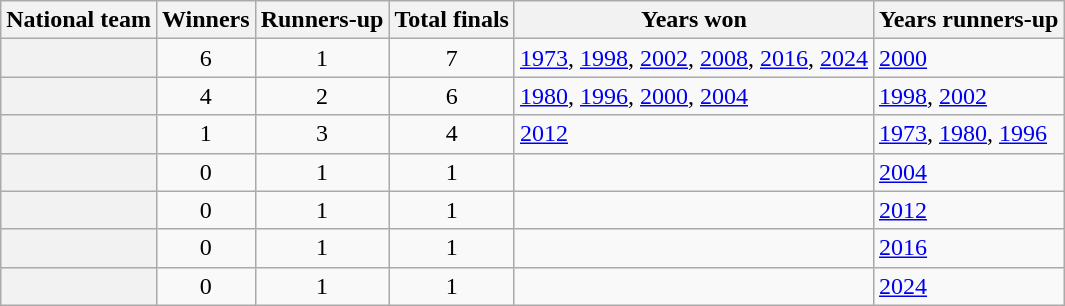<table class="wikitable sortable plainrowheaders">
<tr>
<th scope="col">National team</th>
<th scope="col">Winners</th>
<th scope="col">Runners-up</th>
<th scope="col">Total finals</th>
<th class="unsortable" scope="col">Years won</th>
<th class="unsortable" scope="col">Years runners-up</th>
</tr>
<tr>
<th scope="row"></th>
<td align="center">6</td>
<td align="center">1</td>
<td align="center">7</td>
<td><a href='#'>1973</a>, <a href='#'>1998</a>, <a href='#'>2002</a>, <a href='#'>2008</a>, <a href='#'>2016</a>, <a href='#'>2024</a></td>
<td><a href='#'>2000</a></td>
</tr>
<tr>
<th scope="row"></th>
<td align="center">4</td>
<td align="center">2</td>
<td align="center">6</td>
<td><a href='#'>1980</a>, <a href='#'>1996</a>, <a href='#'>2000</a>, <a href='#'>2004</a></td>
<td><a href='#'>1998</a>, <a href='#'>2002</a></td>
</tr>
<tr>
<th scope="row"></th>
<td align="center">1</td>
<td align="center">3</td>
<td align="center">4</td>
<td><a href='#'>2012</a></td>
<td><a href='#'>1973</a>, <a href='#'>1980</a>, <a href='#'>1996</a></td>
</tr>
<tr>
<th scope="row"></th>
<td align="center">0</td>
<td align="center">1</td>
<td align="center">1</td>
<td></td>
<td><a href='#'>2004</a></td>
</tr>
<tr>
<th scope="row"></th>
<td align="center">0</td>
<td align="center">1</td>
<td align="center">1</td>
<td></td>
<td><a href='#'>2012</a></td>
</tr>
<tr>
<th scope="row"></th>
<td align="center">0</td>
<td align="center">1</td>
<td align="center">1</td>
<td></td>
<td><a href='#'>2016</a></td>
</tr>
<tr>
<th scope="row"></th>
<td align="center">0</td>
<td align="center">1</td>
<td align="center">1</td>
<td></td>
<td><a href='#'>2024</a></td>
</tr>
</table>
